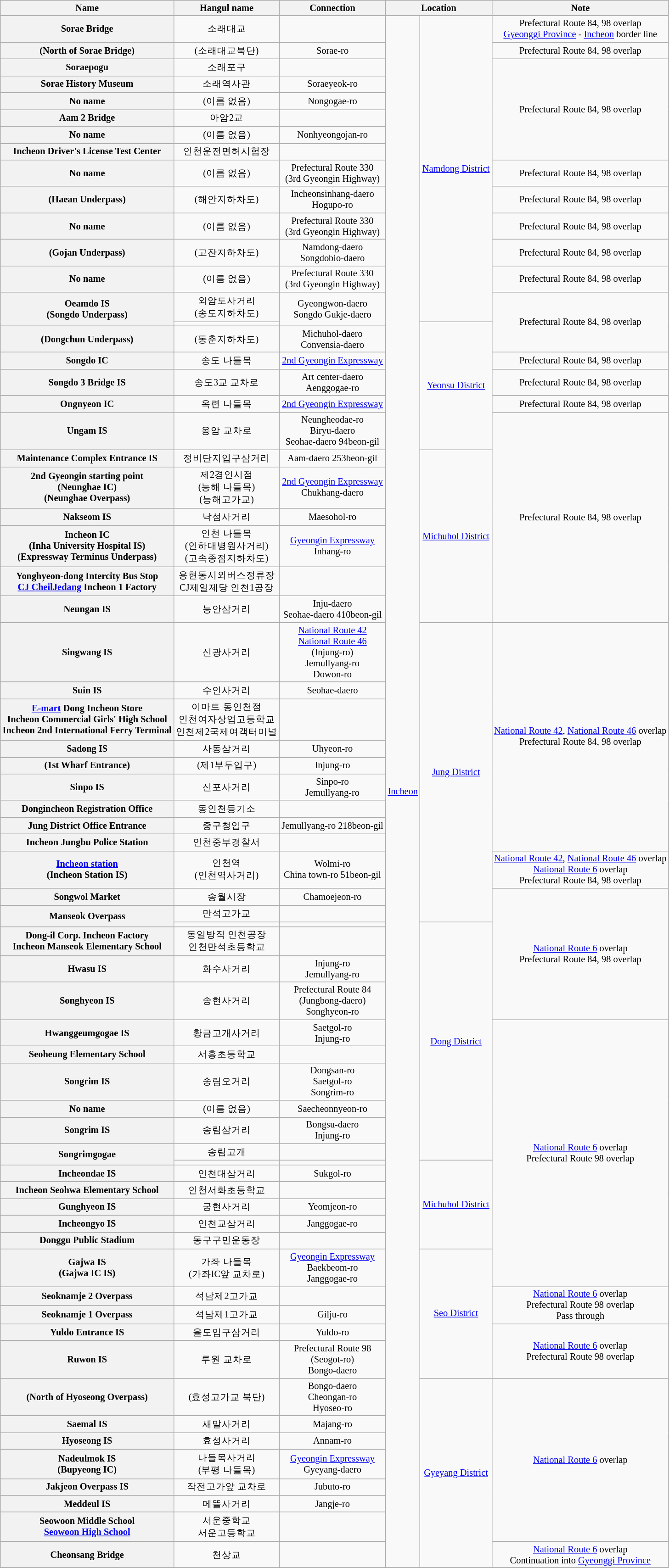<table class="wikitable" style="font-size: 85%; text-align: center;">
<tr>
<th>Name </th>
<th>Hangul name</th>
<th>Connection</th>
<th colspan="2">Location</th>
<th>Note</th>
</tr>
<tr>
<th>Sorae Bridge</th>
<td>소래대교</td>
<td></td>
<td rowspan=67><a href='#'>Incheon</a></td>
<td rowspan=14><a href='#'>Namdong District</a></td>
<td>Prefectural Route 84, 98 overlap<br><a href='#'>Gyeonggi Province</a> - <a href='#'>Incheon</a> border line</td>
</tr>
<tr>
<th>(North of Sorae Bridge)</th>
<td>(소래대교북단)</td>
<td>Sorae-ro</td>
<td>Prefectural Route 84, 98 overlap</td>
</tr>
<tr>
<th>Soraepogu</th>
<td>소래포구</td>
<td></td>
<td rowspan=6>Prefectural Route 84, 98 overlap</td>
</tr>
<tr>
<th>Sorae History Museum</th>
<td>소래역사관</td>
<td>Soraeyeok-ro</td>
</tr>
<tr>
<th>No name</th>
<td>(이름 없음)</td>
<td>Nongogae-ro</td>
</tr>
<tr>
<th>Aam 2 Bridge</th>
<td>아암2교</td>
<td></td>
</tr>
<tr>
<th>No name</th>
<td>(이름 없음)</td>
<td>Nonhyeongojan-ro</td>
</tr>
<tr>
<th>Incheon Driver's License Test Center</th>
<td>인천운전면허시험장</td>
<td></td>
</tr>
<tr>
<th>No name</th>
<td>(이름 없음)</td>
<td>Prefectural Route 330<br>(3rd Gyeongin Highway)</td>
<td>Prefectural Route 84, 98 overlap</td>
</tr>
<tr>
<th>(Haean Underpass)</th>
<td>(해안지하차도)</td>
<td>Incheonsinhang-daero<br>Hogupo-ro</td>
<td>Prefectural Route 84, 98 overlap</td>
</tr>
<tr>
<th>No name</th>
<td>(이름 없음)</td>
<td>Prefectural Route 330<br>(3rd Gyeongin Highway)</td>
<td>Prefectural Route 84, 98 overlap</td>
</tr>
<tr>
<th>(Gojan Underpass)</th>
<td>(고잔지하차도)</td>
<td>Namdong-daero<br>Songdobio-daero</td>
<td>Prefectural Route 84, 98 overlap</td>
</tr>
<tr>
<th>No name</th>
<td>(이름 없음)</td>
<td>Prefectural Route 330<br>(3rd Gyeongin Highway)</td>
<td>Prefectural Route 84, 98 overlap</td>
</tr>
<tr>
<th rowspan=2>Oeamdo IS<br>(Songdo Underpass)</th>
<td>외암도사거리<br>(송도지하차도)</td>
<td rowspan=2>Gyeongwon-daero<br>Songdo Gukje-daero</td>
<td rowspan=3>Prefectural Route 84, 98 overlap</td>
</tr>
<tr>
<td></td>
<td rowspan=6><a href='#'>Yeonsu District</a></td>
</tr>
<tr>
<th>(Dongchun Underpass)</th>
<td>(동춘지하차도)</td>
<td>Michuhol-daero<br>Convensia-daero</td>
</tr>
<tr>
<th>Songdo IC</th>
<td>송도 나들목</td>
<td><a href='#'>2nd Gyeongin Expressway</a></td>
<td>Prefectural Route 84, 98 overlap</td>
</tr>
<tr>
<th>Songdo 3 Bridge IS</th>
<td>송도3교 교차로</td>
<td>Art center-daero<br>Aenggogae-ro</td>
<td>Prefectural Route 84, 98 overlap</td>
</tr>
<tr>
<th>Ongnyeon IC</th>
<td>옥련 나들목</td>
<td><a href='#'>2nd Gyeongin Expressway</a></td>
<td>Prefectural Route 84, 98 overlap</td>
</tr>
<tr>
<th>Ungam IS</th>
<td>옹암 교차로</td>
<td>Neungheodae-ro<br>Biryu-daero<br>Seohae-daero 94beon-gil</td>
<td rowspan=7>Prefectural Route 84, 98 overlap</td>
</tr>
<tr>
<th>Maintenance Complex Entrance IS</th>
<td>정비단지입구삼거리</td>
<td>Aam-daero 253beon-gil</td>
<td rowspan=6><a href='#'>Michuhol District</a></td>
</tr>
<tr>
<th>2nd Gyeongin starting point<br>(Neunghae IC)<br>(Neunghae Overpass)</th>
<td>제2경인시점<br>(능해 나들목)<br>(능해고가교)</td>
<td><a href='#'>2nd Gyeongin Expressway</a><br>Chukhang-daero</td>
</tr>
<tr>
<th>Nakseom IS</th>
<td>낙섬사거리</td>
<td>Maesohol-ro</td>
</tr>
<tr>
<th>Incheon IC<br>(Inha University Hospital IS)<br>(Expressway Terminus Underpass)</th>
<td>인천 나들목<br>(인하대병원사거리)<br>(고속종점지하차도)</td>
<td><a href='#'>Gyeongin Expressway</a><br>Inhang-ro</td>
</tr>
<tr>
<th>Yonghyeon-dong Intercity Bus Stop<br><a href='#'>CJ CheilJedang</a> Incheon 1 Factory</th>
<td>용현동시외버스정류장<br>CJ제일제당 인천1공장</td>
<td></td>
</tr>
<tr>
<th>Neungan IS</th>
<td>능안삼거리</td>
<td>Inju-daero<br>Seohae-daero 410beon-gil</td>
</tr>
<tr>
<th>Singwang IS</th>
<td>신광사거리</td>
<td><a href='#'>National Route 42</a><br><a href='#'>National Route 46</a><br>(Injung-ro)<br>Jemullyang-ro<br>Dowon-ro</td>
<td rowspan=12><a href='#'>Jung District</a></td>
<td rowspan=9><a href='#'>National Route 42</a>, <a href='#'>National Route 46</a> overlap<br>Prefectural Route 84, 98 overlap</td>
</tr>
<tr>
<th>Suin IS</th>
<td>수인사거리</td>
<td>Seohae-daero</td>
</tr>
<tr>
<th><a href='#'>E-mart</a> Dong Incheon Store<br>Incheon Commercial Girls' High School<br>Incheon 2nd International Ferry Terminal</th>
<td>이마트 동인천점<br>인천여자상업고등학교<br>인천제2국제여객터미널</td>
<td></td>
</tr>
<tr>
<th>Sadong IS</th>
<td>사동삼거리</td>
<td>Uhyeon-ro</td>
</tr>
<tr>
<th>(1st Wharf Entrance)</th>
<td>(제1부두입구)</td>
<td>Injung-ro</td>
</tr>
<tr>
<th>Sinpo IS</th>
<td>신포사거리</td>
<td>Sinpo-ro<br>Jemullyang-ro</td>
</tr>
<tr>
<th>Dongincheon Registration Office</th>
<td>동인천등기소</td>
<td></td>
</tr>
<tr>
<th>Jung District Office Entrance</th>
<td>중구청입구</td>
<td>Jemullyang-ro 218beon-gil</td>
</tr>
<tr>
<th>Incheon Jungbu Police Station</th>
<td>인천중부경찰서</td>
<td></td>
</tr>
<tr>
<th><a href='#'>Incheon station</a><br>(Incheon Station IS)</th>
<td>인천역<br>(인천역사거리)</td>
<td>Wolmi-ro<br>China town-ro 51beon-gil</td>
<td><a href='#'>National Route 42</a>, <a href='#'>National Route 46</a> overlap<br><a href='#'>National Route 6</a> overlap<br>Prefectural Route 84, 98 overlap</td>
</tr>
<tr>
<th>Songwol Market</th>
<td>송월시장</td>
<td>Chamoejeon-ro</td>
<td rowspan=6><a href='#'>National Route 6</a> overlap<br>Prefectural Route 84, 98 overlap</td>
</tr>
<tr>
<th rowspan=2>Manseok Overpass</th>
<td>만석고가교</td>
<td></td>
</tr>
<tr>
<td></td>
<td></td>
<td rowspan=10><a href='#'>Dong District</a></td>
</tr>
<tr>
<th>Dong-il Corp. Incheon Factory<br>Incheon Manseok Elementary School</th>
<td>동일방직 인천공장<br>인천만석초등학교</td>
<td></td>
</tr>
<tr>
<th>Hwasu IS</th>
<td>화수사거리</td>
<td>Injung-ro<br>Jemullyang-ro</td>
</tr>
<tr>
<th>Songhyeon IS</th>
<td>송현사거리</td>
<td>Prefectural Route 84<br>(Jungbong-daero)<br>Songhyeon-ro</td>
</tr>
<tr>
<th>Hwanggeumgogae IS</th>
<td>황금고개사거리</td>
<td>Saetgol-ro<br>Injung-ro</td>
<td rowspan=13><a href='#'>National Route 6</a> overlap<br>Prefectural Route 98 overlap</td>
</tr>
<tr>
<th>Seoheung Elementary School</th>
<td>서흥초등학교</td>
<td></td>
</tr>
<tr>
<th>Songrim IS</th>
<td>송림오거리</td>
<td>Dongsan-ro<br>Saetgol-ro<br>Songrim-ro</td>
</tr>
<tr>
<th>No name</th>
<td>(이름 없음)</td>
<td>Saecheonnyeon-ro</td>
</tr>
<tr>
<th>Songrim IS</th>
<td>송림삼거리</td>
<td>Bongsu-daero<br>Injung-ro</td>
</tr>
<tr>
<th rowspan=2>Songrimgogae</th>
<td>송림고개</td>
<td></td>
</tr>
<tr>
<td></td>
<td></td>
<td rowspan=6><a href='#'>Michuhol District</a></td>
</tr>
<tr>
<th>Incheondae IS</th>
<td>인천대삼거리</td>
<td>Sukgol-ro</td>
</tr>
<tr>
<th>Incheon Seohwa Elementary School</th>
<td>인천서화초등학교</td>
<td></td>
</tr>
<tr>
<th>Gunghyeon IS</th>
<td>궁현사거리</td>
<td>Yeomjeon-ro</td>
</tr>
<tr>
<th>Incheongyo IS</th>
<td>인천교삼거리</td>
<td>Janggogae-ro</td>
</tr>
<tr>
<th>Donggu Public Stadium</th>
<td>동구구민운동장</td>
<td></td>
</tr>
<tr>
<th>Gajwa IS<br>(Gajwa IC IS)</th>
<td>가좌 나들목<br>(가좌IC앞 교차로)</td>
<td><a href='#'>Gyeongin Expressway</a><br>Baekbeom-ro<br>Janggogae-ro</td>
<td rowspan=5><a href='#'>Seo District</a></td>
</tr>
<tr>
<th>Seoknamje 2 Overpass</th>
<td>석남제2고가교</td>
<td></td>
<td rowspan=2><a href='#'>National Route 6</a> overlap<br>Prefectural Route 98 overlap<br>Pass through</td>
</tr>
<tr>
<th>Seoknamje 1 Overpass</th>
<td>석남제1고가교</td>
<td>Gilju-ro</td>
</tr>
<tr>
<th>Yuldo Entrance IS</th>
<td>율도입구삼거리</td>
<td>Yuldo-ro</td>
<td rowspan=2><a href='#'>National Route 6</a> overlap<br>Prefectural Route 98 overlap</td>
</tr>
<tr>
<th>Ruwon IS</th>
<td>루원 교차로</td>
<td>Prefectural Route 98<br>(Seogot-ro)<br>Bongo-daero</td>
</tr>
<tr>
<th>(North of Hyoseong Overpass)</th>
<td>(효성고가교 북단)</td>
<td>Bongo-daero<br>Cheongan-ro<br>Hyoseo-ro</td>
<td rowspan=8><a href='#'>Gyeyang District</a></td>
<td rowspan=7><a href='#'>National Route 6</a> overlap</td>
</tr>
<tr>
<th>Saemal IS</th>
<td>새말사거리</td>
<td>Majang-ro</td>
</tr>
<tr>
<th>Hyoseong IS</th>
<td>효성사거리</td>
<td>Annam-ro</td>
</tr>
<tr>
<th>Nadeulmok IS<br>(Bupyeong IC)</th>
<td>나들목사거리<br>(부평 나들목)</td>
<td><a href='#'>Gyeongin Expressway</a><br>Gyeyang-daero</td>
</tr>
<tr>
<th>Jakjeon Overpass IS</th>
<td>작전고가앞 교차로</td>
<td>Jubuto-ro</td>
</tr>
<tr>
<th>Meddeul IS</th>
<td>메뜰사거리</td>
<td>Jangje-ro</td>
</tr>
<tr>
<th>Seowoon Middle School<br><a href='#'>Seowoon High School</a></th>
<td>서운중학교<br>서운고등학교</td>
<td></td>
</tr>
<tr>
<th>Cheonsang Bridge</th>
<td>천상교</td>
<td></td>
<td><a href='#'>National Route 6</a> overlap<br>Continuation into <a href='#'>Gyeonggi Province</a></td>
</tr>
<tr>
</tr>
</table>
